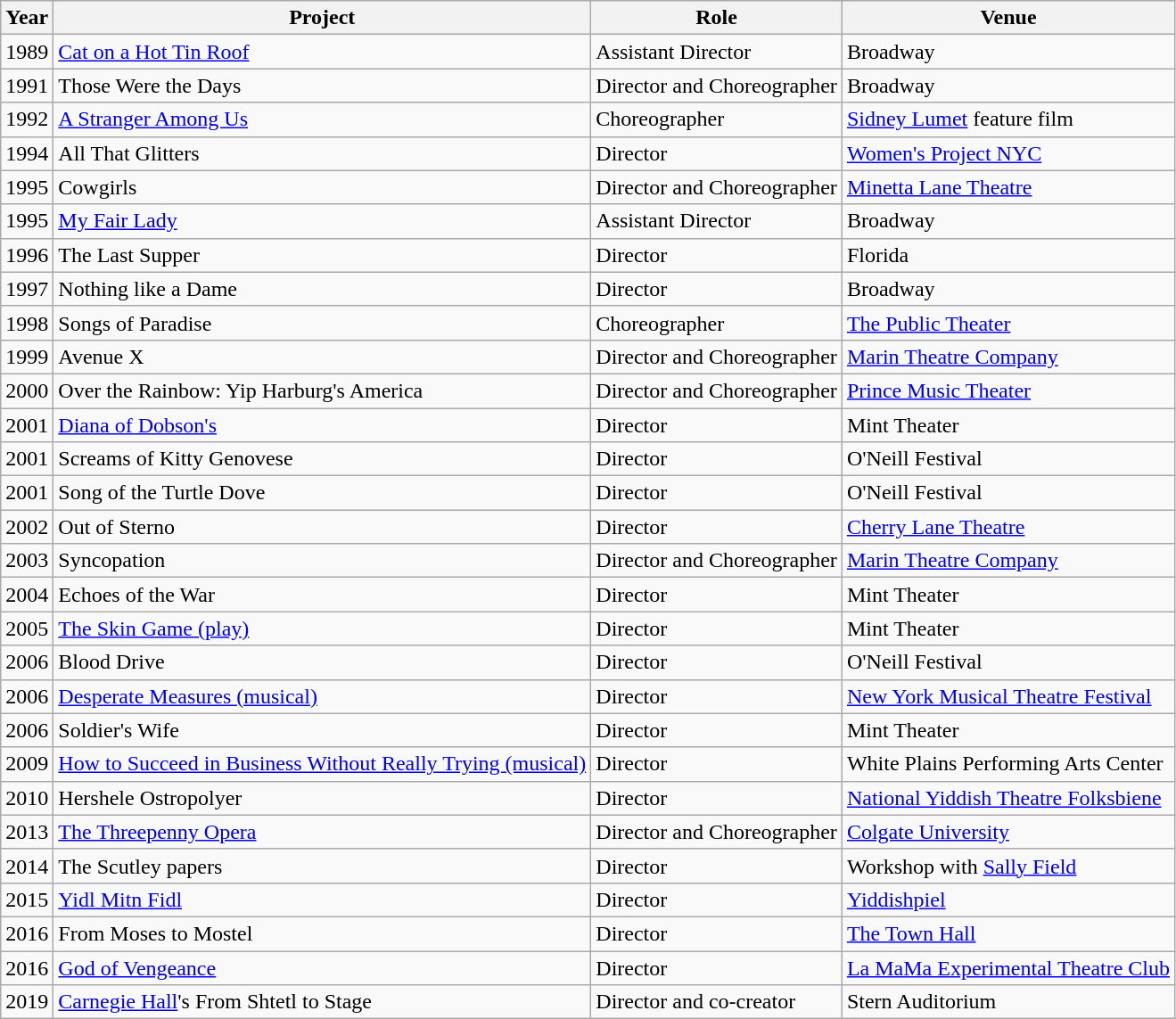<table class="wikitable">
<tr>
<th>Year</th>
<th>Project</th>
<th>Role</th>
<th>Venue</th>
</tr>
<tr>
<td>1989</td>
<td><a href='#'>Cat on a Hot Tin Roof</a></td>
<td>Assistant Director</td>
<td>Broadway</td>
</tr>
<tr>
<td>1991</td>
<td>Those Were the Days</td>
<td>Director and Choreographer</td>
<td>Broadway</td>
</tr>
<tr>
<td>1992</td>
<td><a href='#'>A Stranger Among Us</a></td>
<td>Choreographer</td>
<td><a href='#'>Sidney Lumet</a> feature film</td>
</tr>
<tr>
<td>1994</td>
<td>All That Glitters</td>
<td>Director</td>
<td><a href='#'>Women's Project NYC</a></td>
</tr>
<tr>
<td>1995</td>
<td>Cowgirls</td>
<td>Director and Choreographer</td>
<td><a href='#'>Minetta Lane Theatre</a></td>
</tr>
<tr>
<td>1995</td>
<td><a href='#'>My Fair Lady</a></td>
<td>Assistant Director</td>
<td>Broadway</td>
</tr>
<tr>
<td>1996</td>
<td>The Last Supper</td>
<td>Director</td>
<td>Florida</td>
</tr>
<tr>
<td>1997</td>
<td>Nothing like a Dame</td>
<td>Director</td>
<td>Broadway</td>
</tr>
<tr>
<td>1998</td>
<td>Songs of Paradise</td>
<td>Choreographer</td>
<td><a href='#'>The Public Theater</a></td>
</tr>
<tr>
<td>1999</td>
<td>Avenue X</td>
<td>Director and Choreographer</td>
<td><a href='#'>Marin Theatre Company</a></td>
</tr>
<tr>
<td>2000</td>
<td>Over the Rainbow: Yip Harburg's America</td>
<td>Director and Choreographer</td>
<td><a href='#'>Prince Music Theater</a></td>
</tr>
<tr>
<td>2001</td>
<td><a href='#'>Diana of Dobson's</a></td>
<td>Director</td>
<td>Mint Theater</td>
</tr>
<tr>
<td>2001</td>
<td>Screams of Kitty Genovese</td>
<td>Director</td>
<td>O'Neill Festival</td>
</tr>
<tr>
<td>2001</td>
<td>Song of the Turtle Dove</td>
<td>Director</td>
<td>O'Neill Festival</td>
</tr>
<tr>
<td>2002</td>
<td>Out of Sterno</td>
<td>Director</td>
<td><a href='#'>Cherry Lane Theatre</a></td>
</tr>
<tr>
<td>2003</td>
<td>Syncopation</td>
<td>Director and Choreographer</td>
<td><a href='#'>Marin Theatre Company</a></td>
</tr>
<tr>
<td>2004</td>
<td>Echoes of the War</td>
<td>Director</td>
<td>Mint Theater</td>
</tr>
<tr>
<td>2005</td>
<td><a href='#'>The Skin Game (play)</a></td>
<td>Director</td>
<td>Mint Theater</td>
</tr>
<tr>
<td>2006</td>
<td>Blood Drive</td>
<td>Director</td>
<td>O'Neill Festival</td>
</tr>
<tr>
<td>2006</td>
<td><a href='#'>Desperate Measures (musical)</a></td>
<td>Director</td>
<td><a href='#'>New York Musical Theatre Festival</a></td>
</tr>
<tr>
<td>2006</td>
<td>Soldier's Wife</td>
<td>Director</td>
<td>Mint Theater</td>
</tr>
<tr>
<td>2009</td>
<td><a href='#'>How to Succeed in Business Without Really Trying (musical)</a></td>
<td>Director</td>
<td>White Plains Performing Arts Center</td>
</tr>
<tr>
<td>2010</td>
<td>Hershele Ostropolyer</td>
<td>Director</td>
<td><a href='#'>National Yiddish Theatre Folksbiene</a></td>
</tr>
<tr>
<td>2013</td>
<td><a href='#'>The Threepenny Opera</a></td>
<td>Director and Choreographer</td>
<td><a href='#'>Colgate University</a></td>
</tr>
<tr>
<td>2014</td>
<td>The Scutley papers</td>
<td>Director</td>
<td>Workshop with <a href='#'>Sally Field</a></td>
</tr>
<tr>
<td>2015</td>
<td><a href='#'>Yidl Mitn Fidl</a></td>
<td>Director</td>
<td><a href='#'>Yiddishpiel</a></td>
</tr>
<tr>
<td>2016</td>
<td>From Moses to Mostel</td>
<td>Director</td>
<td><a href='#'>The Town Hall</a></td>
</tr>
<tr>
<td>2016</td>
<td><a href='#'>God of Vengeance</a></td>
<td>Director</td>
<td><a href='#'>La MaMa Experimental Theatre Club</a></td>
</tr>
<tr>
<td>2019</td>
<td><a href='#'>Carnegie Hall</a>'s From Shtetl to Stage</td>
<td>Director and co-creator</td>
<td>Stern Auditorium</td>
</tr>
</table>
